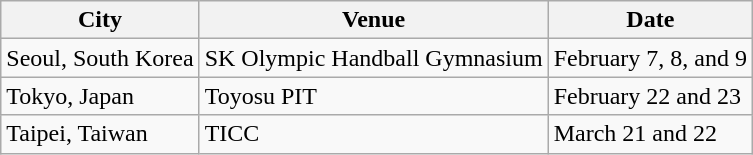<table class="wikitable">
<tr>
<th>City</th>
<th>Venue</th>
<th>Date</th>
</tr>
<tr>
<td>Seoul, South Korea</td>
<td>SK Olympic Handball Gymnasium</td>
<td>February 7, 8, and 9</td>
</tr>
<tr>
<td>Tokyo, Japan</td>
<td>Toyosu PIT</td>
<td>February 22 and 23</td>
</tr>
<tr>
<td>Taipei, Taiwan</td>
<td>TICC</td>
<td>March 21 and 22</td>
</tr>
</table>
